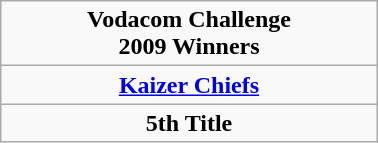<table class="wikitable" style="text-align: center; margin: 0 auto; width: 20%">
<tr>
<td><strong>Vodacom Challenge</strong><br><strong>2009 Winners</strong></td>
</tr>
<tr>
<td><strong><a href='#'>Kaizer Chiefs</a></strong></td>
</tr>
<tr>
<td><strong>5th Title</strong></td>
</tr>
</table>
